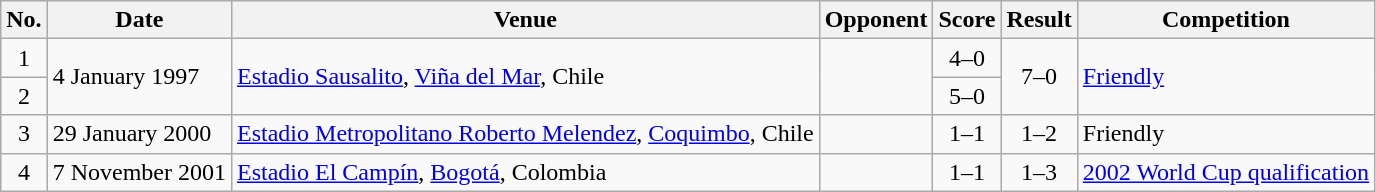<table class="wikitable sortable">
<tr>
<th scope="col">No.</th>
<th scope="col">Date</th>
<th scope="col">Venue</th>
<th scope="col">Opponent</th>
<th scope="col">Score</th>
<th scope="col">Result</th>
<th scope="col">Competition</th>
</tr>
<tr>
<td align="center">1</td>
<td rowspan="2">4 January 1997</td>
<td rowspan="2"><a href='#'>Estadio Sausalito</a>, <a href='#'>Viña del Mar</a>, Chile</td>
<td rowspan="2"></td>
<td align="center">4–0</td>
<td rowspan="2" align="center">7–0</td>
<td rowspan="2"><a href='#'>Friendly</a></td>
</tr>
<tr>
<td align="center">2</td>
<td align="center">5–0</td>
</tr>
<tr>
<td align="center">3</td>
<td>29 January 2000</td>
<td><a href='#'>Estadio Metropolitano Roberto Melendez</a>, <a href='#'>Coquimbo</a>, Chile</td>
<td></td>
<td align="center">1–1</td>
<td align="center">1–2</td>
<td>Friendly</td>
</tr>
<tr>
<td align="center">4</td>
<td>7 November 2001</td>
<td><a href='#'>Estadio El Campín</a>, <a href='#'>Bogotá</a>, Colombia</td>
<td></td>
<td align="center">1–1</td>
<td align="center">1–3</td>
<td><a href='#'>2002 World Cup qualification</a></td>
</tr>
</table>
